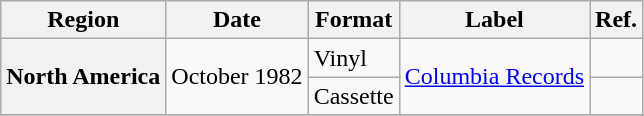<table class="wikitable plainrowheaders">
<tr>
<th scope="col">Region</th>
<th scope="col">Date</th>
<th scope="col">Format</th>
<th scope="col">Label</th>
<th scope="col">Ref.</th>
</tr>
<tr>
<th scope="row" rowspan="2">North America</th>
<td rowspan="2">October 1982</td>
<td>Vinyl</td>
<td rowspan="2"><a href='#'>Columbia Records</a></td>
<td></td>
</tr>
<tr>
<td>Cassette</td>
<td></td>
</tr>
<tr>
</tr>
</table>
